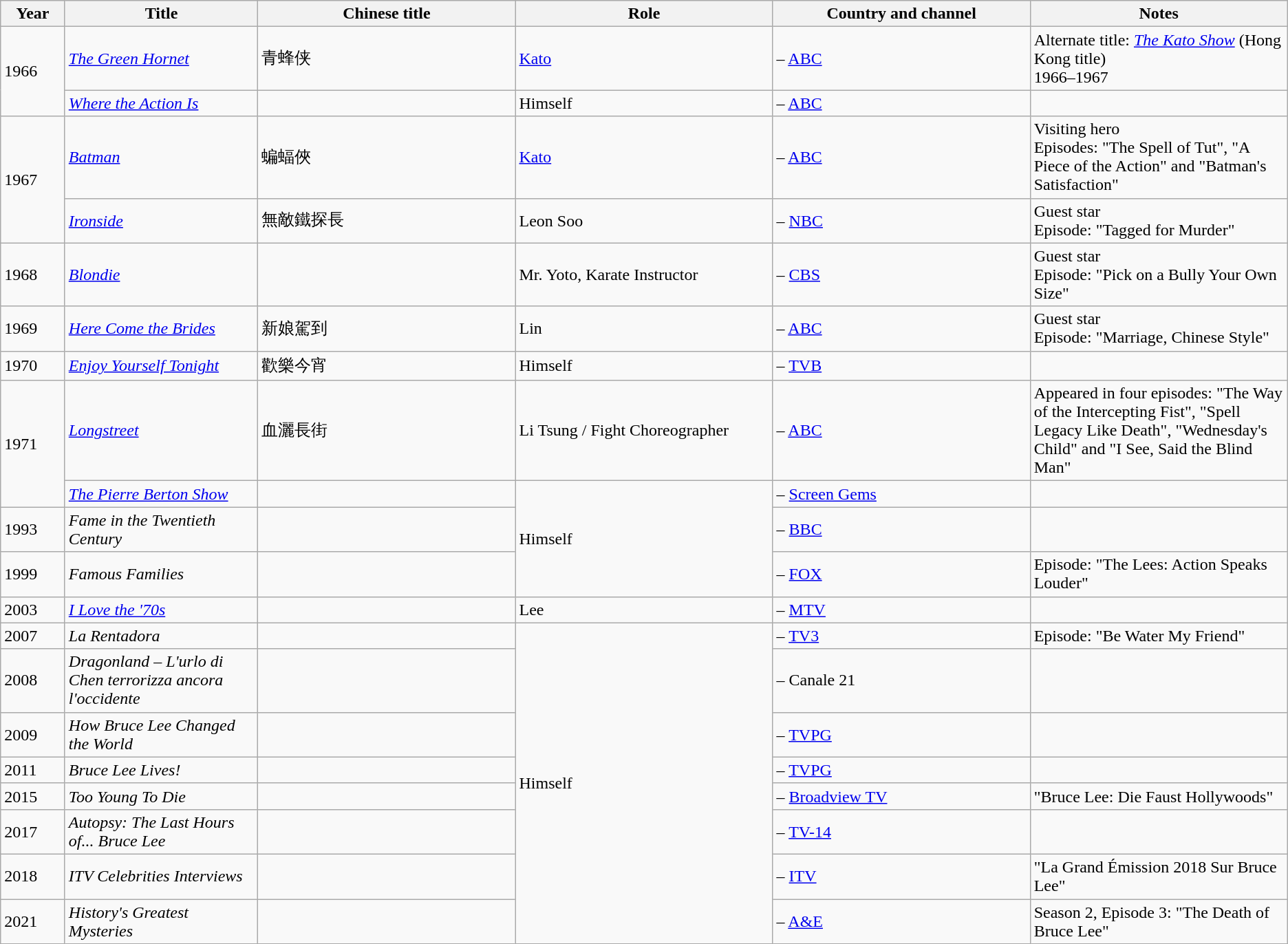<table class="wikitable">
<tr>
<th width=5%>Year</th>
<th width=250>Title</th>
<th width=20%>Chinese title</th>
<th width=20%>Role</th>
<th width=20%>Country and channel</th>
<th width=20%>Notes</th>
</tr>
<tr>
<td rowspan="2">1966</td>
<td><em><a href='#'>The Green Hornet</a></em></td>
<td>青蜂侠</td>
<td><a href='#'>Kato</a></td>
<td> – <a href='#'>ABC</a></td>
<td>Alternate title: <em><a href='#'>The Kato Show</a></em> (Hong Kong title)<br>1966–1967</td>
</tr>
<tr>
<td><em><a href='#'>Where the Action Is</a></em></td>
<td></td>
<td>Himself</td>
<td> – <a href='#'>ABC</a></td>
<td></td>
</tr>
<tr>
<td rowspan="2">1967</td>
<td><em><a href='#'>Batman</a></em></td>
<td>蝙蝠俠</td>
<td><a href='#'>Kato</a></td>
<td> – <a href='#'>ABC</a></td>
<td>Visiting hero<br>Episodes: "The Spell of Tut", "A Piece of the Action" and "Batman's Satisfaction"</td>
</tr>
<tr>
<td><em><a href='#'>Ironside</a></em></td>
<td>無敵鐵探長</td>
<td>Leon Soo</td>
<td> – <a href='#'>NBC</a></td>
<td>Guest star<br>Episode: "Tagged for Murder"</td>
</tr>
<tr>
<td>1968</td>
<td><em><a href='#'>Blondie</a></em></td>
<td></td>
<td>Mr. Yoto, Karate Instructor</td>
<td> – <a href='#'>CBS</a></td>
<td>Guest star<br>Episode: "Pick on a Bully Your Own Size"</td>
</tr>
<tr>
<td>1969</td>
<td><em><a href='#'>Here Come the Brides</a></em></td>
<td>新娘駕到</td>
<td>Lin</td>
<td> – <a href='#'>ABC</a></td>
<td>Guest star<br>Episode: "Marriage, Chinese Style"</td>
</tr>
<tr>
<td>1970</td>
<td><em><a href='#'>Enjoy Yourself Tonight</a></em></td>
<td>歡樂今宵</td>
<td>Himself</td>
<td> – <a href='#'>TVB</a></td>
<td></td>
</tr>
<tr>
<td rowspan="2">1971</td>
<td><em><a href='#'>Longstreet</a></em></td>
<td>血灑長街</td>
<td>Li Tsung / Fight Choreographer</td>
<td> – <a href='#'>ABC</a></td>
<td>Appeared in four episodes: "The Way of the Intercepting Fist", "Spell Legacy Like Death", "Wednesday's Child" and "I See, Said the Blind Man"</td>
</tr>
<tr>
<td><em><a href='#'>The Pierre Berton Show</a></em></td>
<td></td>
<td rowspan="3">Himself</td>
<td> – <a href='#'>Screen Gems</a></td>
<td></td>
</tr>
<tr>
<td>1993</td>
<td><em>Fame in the Twentieth Century</em></td>
<td></td>
<td> – <a href='#'>BBC</a></td>
<td></td>
</tr>
<tr>
<td>1999</td>
<td><em>Famous Families</em></td>
<td></td>
<td> – <a href='#'>FOX</a></td>
<td>Episode: "The Lees: Action Speaks Louder"</td>
</tr>
<tr>
<td>2003</td>
<td><em><a href='#'>I Love the '70s</a></em></td>
<td></td>
<td>Lee</td>
<td> – <a href='#'>MTV</a></td>
<td></td>
</tr>
<tr>
<td>2007</td>
<td><em>La Rentadora</em></td>
<td></td>
<td rowspan="8">Himself</td>
<td> – <a href='#'>TV3</a></td>
<td>Episode: "Be Water My Friend"</td>
</tr>
<tr>
<td>2008</td>
<td><em>Dragonland – L'urlo di Chen terrorizza ancora l'occidente</em></td>
<td></td>
<td> – Canale 21</td>
<td></td>
</tr>
<tr>
<td>2009</td>
<td><em>How Bruce Lee Changed the World</em></td>
<td></td>
<td> – <a href='#'>TVPG</a></td>
<td></td>
</tr>
<tr>
<td>2011</td>
<td><em>Bruce Lee Lives!</em></td>
<td></td>
<td> – <a href='#'>TVPG</a></td>
<td></td>
</tr>
<tr>
<td>2015</td>
<td><em>Too Young To Die</em></td>
<td></td>
<td> – <a href='#'>Broadview TV</a></td>
<td>"Bruce Lee: Die Faust Hollywoods"</td>
</tr>
<tr>
<td>2017</td>
<td><em>Autopsy: The Last Hours of... Bruce Lee</em></td>
<td></td>
<td> – <a href='#'>TV-14</a></td>
<td></td>
</tr>
<tr>
<td>2018</td>
<td><em>ITV Celebrities Interviews</em></td>
<td></td>
<td> – <a href='#'>ITV</a></td>
<td>"La Grand Émission 2018 Sur Bruce Lee"</td>
</tr>
<tr>
<td>2021</td>
<td><em>History's Greatest Mysteries</em></td>
<td></td>
<td> – <a href='#'>A&E</a></td>
<td>Season 2, Episode 3: "The Death of Bruce Lee"</td>
</tr>
</table>
